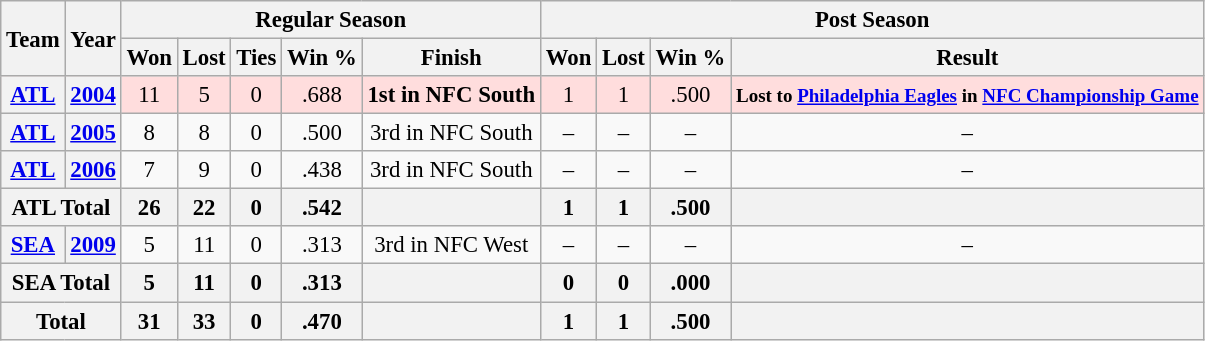<table class="wikitable" style="font-size: 95%; text-align:center;">
<tr>
<th rowspan="2">Team</th>
<th rowspan="2">Year</th>
<th colspan="5">Regular Season</th>
<th colspan="4">Post Season</th>
</tr>
<tr>
<th>Won</th>
<th>Lost</th>
<th>Ties</th>
<th>Win %</th>
<th>Finish</th>
<th>Won</th>
<th>Lost</th>
<th>Win %</th>
<th>Result</th>
</tr>
<tr ! style="background:#fdd;">
<th><a href='#'>ATL</a></th>
<th><a href='#'>2004</a></th>
<td>11</td>
<td>5</td>
<td>0</td>
<td>.688</td>
<td><strong>1st in NFC South</strong></td>
<td>1</td>
<td>1</td>
<td>.500</td>
<td><small><strong>Lost to <a href='#'>Philadelphia Eagles</a> in <a href='#'>NFC Championship Game</a></strong></small></td>
</tr>
<tr>
<th><a href='#'>ATL</a></th>
<th><a href='#'>2005</a></th>
<td>8</td>
<td>8</td>
<td>0</td>
<td>.500</td>
<td>3rd in NFC South</td>
<td>–</td>
<td>–</td>
<td>–</td>
<td>–</td>
</tr>
<tr>
<th><a href='#'>ATL</a></th>
<th><a href='#'>2006</a></th>
<td>7</td>
<td>9</td>
<td>0</td>
<td>.438</td>
<td>3rd in NFC South</td>
<td>–</td>
<td>–</td>
<td>–</td>
<td>–</td>
</tr>
<tr>
<th colspan="2">ATL Total</th>
<th>26</th>
<th>22</th>
<th>0</th>
<th>.542</th>
<th></th>
<th>1</th>
<th>1</th>
<th>.500</th>
<th></th>
</tr>
<tr>
<th><a href='#'>SEA</a></th>
<th><a href='#'>2009</a></th>
<td>5</td>
<td>11</td>
<td>0</td>
<td>.313</td>
<td>3rd in NFC West</td>
<td>–</td>
<td>–</td>
<td>–</td>
<td>–</td>
</tr>
<tr>
<th colspan="2">SEA Total</th>
<th>5</th>
<th>11</th>
<th>0</th>
<th>.313</th>
<th></th>
<th>0</th>
<th>0</th>
<th>.000</th>
<th></th>
</tr>
<tr>
<th colspan="2">Total</th>
<th>31</th>
<th>33</th>
<th>0</th>
<th>.470</th>
<th></th>
<th>1</th>
<th>1</th>
<th>.500</th>
<th></th>
</tr>
</table>
